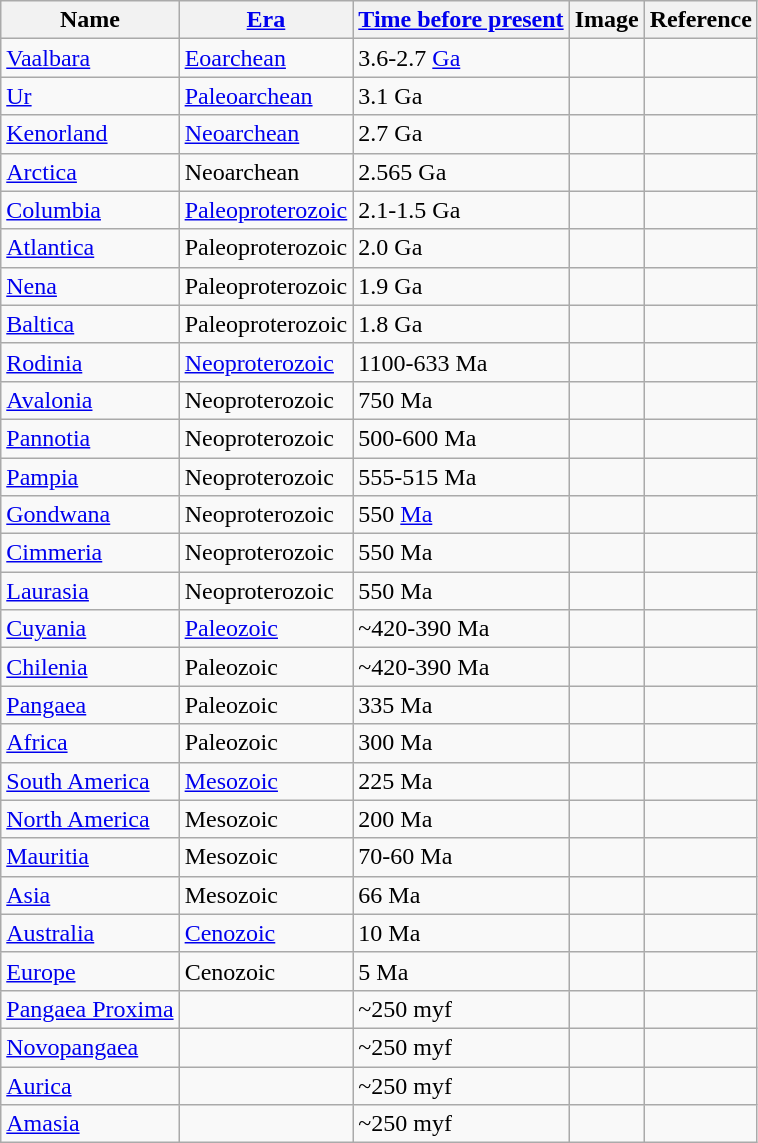<table class="wikitable">
<tr>
<th>Name</th>
<th><a href='#'>Era</a></th>
<th><a href='#'>Time before present</a></th>
<th>Image</th>
<th>Reference</th>
</tr>
<tr>
<td><a href='#'>Vaalbara</a></td>
<td><a href='#'>Eoarchean</a></td>
<td>3.6-2.7 <a href='#'>Ga</a></td>
<td></td>
<td></td>
</tr>
<tr>
<td><a href='#'>Ur</a></td>
<td><a href='#'>Paleoarchean</a></td>
<td>3.1 Ga</td>
<td></td>
<td></td>
</tr>
<tr>
<td><a href='#'>Kenorland</a></td>
<td><a href='#'>Neoarchean</a></td>
<td>2.7 Ga</td>
<td></td>
<td></td>
</tr>
<tr>
<td><a href='#'>Arctica</a></td>
<td>Neoarchean</td>
<td>2.565 Ga</td>
<td></td>
<td></td>
</tr>
<tr>
<td><a href='#'>Columbia</a></td>
<td><a href='#'>Paleoproterozoic</a></td>
<td>2.1-1.5 Ga</td>
<td></td>
<td></td>
</tr>
<tr>
<td><a href='#'>Atlantica</a></td>
<td>Paleoproterozoic</td>
<td>2.0 Ga</td>
<td></td>
<td></td>
</tr>
<tr>
<td><a href='#'>Nena</a></td>
<td>Paleoproterozoic</td>
<td>1.9 Ga</td>
<td></td>
<td></td>
</tr>
<tr>
<td><a href='#'>Baltica</a></td>
<td>Paleoproterozoic</td>
<td>1.8 Ga</td>
<td></td>
<td></td>
</tr>
<tr>
<td><a href='#'>Rodinia</a></td>
<td><a href='#'>Neoproterozoic</a></td>
<td>1100-633 Ma</td>
<td></td>
<td></td>
</tr>
<tr>
<td><a href='#'>Avalonia</a></td>
<td>Neoproterozoic</td>
<td>750 Ma</td>
<td></td>
<td></td>
</tr>
<tr>
<td><a href='#'>Pannotia</a></td>
<td>Neoproterozoic</td>
<td>500-600 Ma</td>
<td></td>
<td></td>
</tr>
<tr>
<td><a href='#'>Pampia</a></td>
<td>Neoproterozoic</td>
<td>555-515 Ma</td>
<td></td>
<td></td>
</tr>
<tr>
<td><a href='#'>Gondwana</a></td>
<td>Neoproterozoic</td>
<td>550 <a href='#'>Ma</a></td>
<td></td>
<td></td>
</tr>
<tr>
<td><a href='#'>Cimmeria</a></td>
<td>Neoproterozoic</td>
<td>550 Ma</td>
<td></td>
<td></td>
</tr>
<tr>
<td><a href='#'>Laurasia</a></td>
<td>Neoproterozoic</td>
<td>550 Ma</td>
<td></td>
<td></td>
</tr>
<tr>
<td><a href='#'>Cuyania</a></td>
<td><a href='#'>Paleozoic</a></td>
<td>~420-390 Ma</td>
<td></td>
<td></td>
</tr>
<tr>
<td><a href='#'>Chilenia</a></td>
<td>Paleozoic</td>
<td>~420-390 Ma</td>
<td></td>
<td></td>
</tr>
<tr>
<td><a href='#'>Pangaea</a></td>
<td>Paleozoic</td>
<td>335 Ma</td>
<td></td>
<td></td>
</tr>
<tr>
<td><a href='#'>Africa</a></td>
<td>Paleozoic</td>
<td>300 Ma</td>
<td></td>
<td></td>
</tr>
<tr>
<td><a href='#'>South America</a></td>
<td><a href='#'>Mesozoic</a></td>
<td>225 Ma</td>
<td></td>
<td></td>
</tr>
<tr>
<td><a href='#'>North America</a></td>
<td>Mesozoic</td>
<td>200 Ma</td>
<td></td>
<td></td>
</tr>
<tr>
<td><a href='#'>Mauritia</a></td>
<td>Mesozoic</td>
<td>70-60 Ma</td>
<td></td>
<td></td>
</tr>
<tr>
<td><a href='#'>Asia</a></td>
<td>Mesozoic</td>
<td>66 Ma</td>
<td></td>
<td></td>
</tr>
<tr>
<td><a href='#'>Australia</a></td>
<td><a href='#'>Cenozoic</a></td>
<td>10 Ma</td>
<td></td>
<td></td>
</tr>
<tr>
<td><a href='#'>Europe</a></td>
<td>Cenozoic</td>
<td>5 Ma</td>
<td></td>
<td></td>
</tr>
<tr>
<td><a href='#'>Pangaea Proxima</a></td>
<td></td>
<td>~250 myf</td>
<td></td>
<td></td>
</tr>
<tr>
<td><a href='#'>Novopangaea</a></td>
<td></td>
<td>~250 myf</td>
<td></td>
<td></td>
</tr>
<tr>
<td><a href='#'>Aurica</a></td>
<td></td>
<td>~250 myf</td>
<td></td>
<td></td>
</tr>
<tr>
<td><a href='#'>Amasia</a></td>
<td></td>
<td>~250 myf</td>
<td></td>
<td></td>
</tr>
</table>
